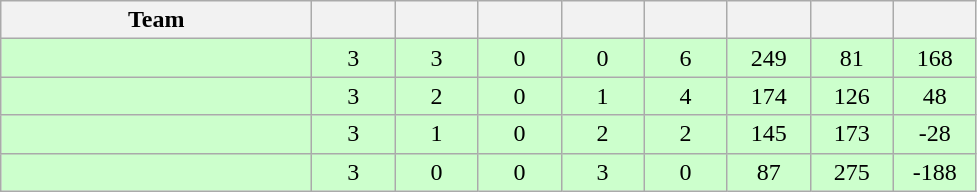<table class=wikitable style="text-align: center;">
<tr>
<th style="width: 12.5em;" scope="col">Team</th>
<th style="width: 3em;" scope="col"></th>
<th style="width: 3em;" scope="col"></th>
<th style="width: 3em;" scope="col"></th>
<th style="width: 3em;" scope="col"></th>
<th style="width: 3em;" scope="col"></th>
<th style="width: 3em;" scope="col"></th>
<th style="width: 3em;" scope="col"></th>
<th style="width: 3em;" scope="col"></th>
</tr>
<tr style="background-color: #cfc;">
<td style="text-align: left;"></td>
<td>3</td>
<td>3</td>
<td>0</td>
<td>0</td>
<td>6</td>
<td>249</td>
<td>81</td>
<td>168</td>
</tr>
<tr style="background-color: #cfc;">
<td style="text-align: left;"></td>
<td>3</td>
<td>2</td>
<td>0</td>
<td>1</td>
<td>4</td>
<td>174</td>
<td>126</td>
<td>48</td>
</tr>
<tr style="background-color: #cfc;">
<td style="text-align: left;"></td>
<td>3</td>
<td>1</td>
<td>0</td>
<td>2</td>
<td>2</td>
<td>145</td>
<td>173</td>
<td>-28</td>
</tr>
<tr style="background-color: #cfc;">
<td style="text-align: left;"></td>
<td>3</td>
<td>0</td>
<td>0</td>
<td>3</td>
<td>0</td>
<td>87</td>
<td>275</td>
<td>-188</td>
</tr>
</table>
